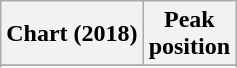<table class="wikitable sortable plainrowheaders" style="text-align:center">
<tr>
<th scope="col">Chart (2018)</th>
<th scope="col">Peak<br>position</th>
</tr>
<tr>
</tr>
<tr>
</tr>
<tr>
</tr>
<tr>
</tr>
</table>
